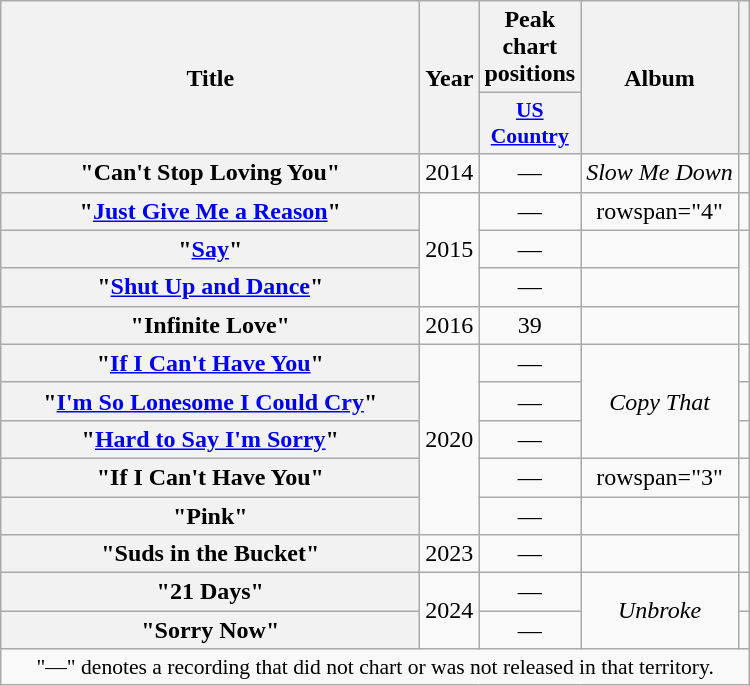<table class="wikitable plainrowheaders" style="text-align:center;" border="1">
<tr>
<th scope="col" rowspan="2" style="width:17em;">Title</th>
<th scope="col" rowspan="2">Year</th>
<th scope="col" colspan="1">Peak<br>chart<br>positions</th>
<th scope="col" rowspan="2">Album</th>
<th scope="col" rowspan="2"></th>
</tr>
<tr>
<th scope="col" style="width:3.3em;font-size:90%;"><a href='#'>US<br>Country</a><br></th>
</tr>
<tr>
<th scope="row">"Can't Stop Loving You"<br></th>
<td>2014</td>
<td>—</td>
<td><em>Slow Me Down</em></td>
<td></td>
</tr>
<tr>
<th scope="row">"<a href='#'>Just Give Me a Reason</a>" </th>
<td rowspan="3">2015</td>
<td>—</td>
<td>rowspan="4" </td>
<td></td>
</tr>
<tr>
<th scope="row">"<a href='#'>Say</a>" </th>
<td>—</td>
<td></td>
</tr>
<tr>
<th scope="row">"<a href='#'>Shut Up and Dance</a>" </th>
<td>—</td>
<td></td>
</tr>
<tr>
<th scope="row">"Infinite Love"<br></th>
<td>2016</td>
<td>39</td>
<td></td>
</tr>
<tr>
<th scope="row">"<a href='#'>If I Can't Have You</a>"</th>
<td rowspan="5">2020</td>
<td>—</td>
<td rowspan="3"><em>Copy That</em></td>
<td></td>
</tr>
<tr>
<th scope="row">"<a href='#'>I'm So Lonesome I Could Cry</a>"</th>
<td>—</td>
<td></td>
</tr>
<tr>
<th scope="row">"<a href='#'>Hard to Say I'm Sorry</a>"</th>
<td>—</td>
<td></td>
</tr>
<tr>
<th scope="row">"If I Can't Have You" </th>
<td>—</td>
<td>rowspan="3" </td>
<td></td>
</tr>
<tr>
<th scope="row">"Pink"<br></th>
<td>—</td>
<td></td>
</tr>
<tr>
<th scope="row">"Suds in the Bucket" </th>
<td>2023</td>
<td>—</td>
<td align="center"></td>
</tr>
<tr>
<th scope="row">"21 Days"</th>
<td rowspan="2">2024</td>
<td>—</td>
<td rowspan="2"><em>Unbroke</em></td>
<td align="center"></td>
</tr>
<tr>
<th scope="row">"Sorry Now"</th>
<td>—</td>
<td align="center"></td>
</tr>
<tr>
<td colspan="5" style="font-size:90%">"—" denotes a recording that did not chart or was not released in that territory.</td>
</tr>
</table>
